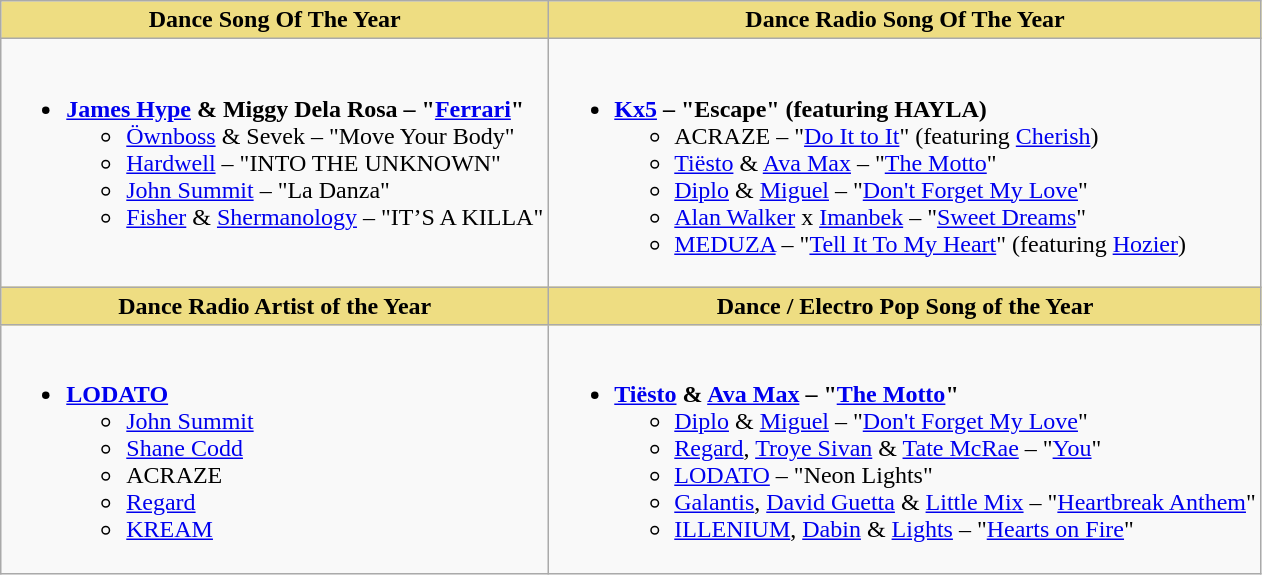<table class="wikitable">
<tr>
<th style="background:#EEDD82; width=50%"><strong>Dance Song Of The Year</strong></th>
<th style="background:#EEDD82; width=50%"><strong>Dance Radio Song Of The Year</strong></th>
</tr>
<tr>
<td valign="top"><br><ul><li><strong><a href='#'>James Hype</a> & Miggy Dela Rosa – "<a href='#'>Ferrari</a>"</strong><ul><li><a href='#'>Öwnboss</a> & Sevek – "Move Your Body"</li><li><a href='#'>Hardwell</a> – "INTO THE UNKNOWN"</li><li><a href='#'>John Summit</a> – "La Danza"</li><li><a href='#'>Fisher</a> & <a href='#'>Shermanology</a> – "IT’S A KILLA"</li></ul></li></ul></td>
<td valign="top"><br><ul><li><strong><a href='#'>Kx5</a> – "Escape" (featuring HAYLA)</strong><ul><li>ACRAZE – "<a href='#'>Do It to It</a>" (featuring <a href='#'>Cherish</a>)</li><li><a href='#'>Tiësto</a> & <a href='#'>Ava Max</a> – "<a href='#'>The Motto</a>"</li><li><a href='#'>Diplo</a> & <a href='#'>Miguel</a> – "<a href='#'>Don't Forget My Love</a>"</li><li><a href='#'>Alan Walker</a> x <a href='#'>Imanbek</a> – "<a href='#'>Sweet Dreams</a>"</li><li><a href='#'>MEDUZA</a> – "<a href='#'>Tell It To My Heart</a>" (featuring <a href='#'>Hozier</a>)</li></ul></li></ul></td>
</tr>
<tr>
<th style="background:#EEDD82; width=50%"><strong>Dance Radio Artist of the Year</strong></th>
<th style="background:#EEDD82; width=50%"><strong>Dance / Electro Pop Song of the Year</strong></th>
</tr>
<tr>
<td valign="top"><br><ul><li><a href='#'><strong>LODATO</strong></a><ul><li><a href='#'>John Summit</a></li><li><a href='#'>Shane Codd</a></li><li>ACRAZE</li><li><a href='#'>Regard</a></li><li><a href='#'>KREAM</a></li></ul></li></ul></td>
<td valign="top"><br><ul><li><strong><a href='#'>Tiësto</a> & <a href='#'>Ava Max</a> – "<a href='#'>The Motto</a>"</strong><ul><li><a href='#'>Diplo</a> & <a href='#'>Miguel</a> – "<a href='#'>Don't Forget My Love</a>"</li><li><a href='#'>Regard</a>, <a href='#'>Troye Sivan</a> & <a href='#'>Tate McRae</a> – "<a href='#'>You</a>"</li><li><a href='#'>LODATO</a> – "Neon Lights"</li><li><a href='#'>Galantis</a>, <a href='#'>David Guetta</a> & <a href='#'>Little Mix</a> – "<a href='#'>Heartbreak Anthem</a>"</li><li><a href='#'>ILLENIUM</a>, <a href='#'>Dabin</a> & <a href='#'>Lights</a> – "<a href='#'>Hearts on Fire</a>"</li></ul></li></ul></td>
</tr>
</table>
